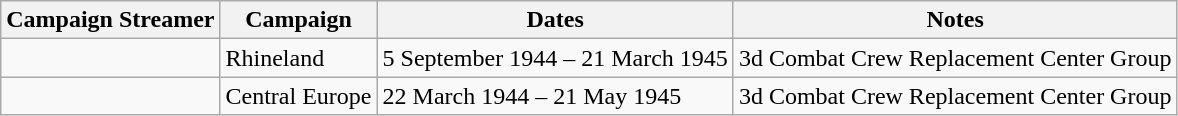<table class="wikitable">
<tr>
<th>Campaign Streamer</th>
<th>Campaign</th>
<th>Dates</th>
<th>Notes</th>
</tr>
<tr>
<td></td>
<td>Rhineland</td>
<td>5 September 1944 – 21 March 1945</td>
<td>3d Combat Crew Replacement Center Group</td>
</tr>
<tr>
<td></td>
<td>Central Europe</td>
<td>22 March 1944 – 21 May 1945</td>
<td>3d Combat Crew Replacement Center Group</td>
</tr>
</table>
